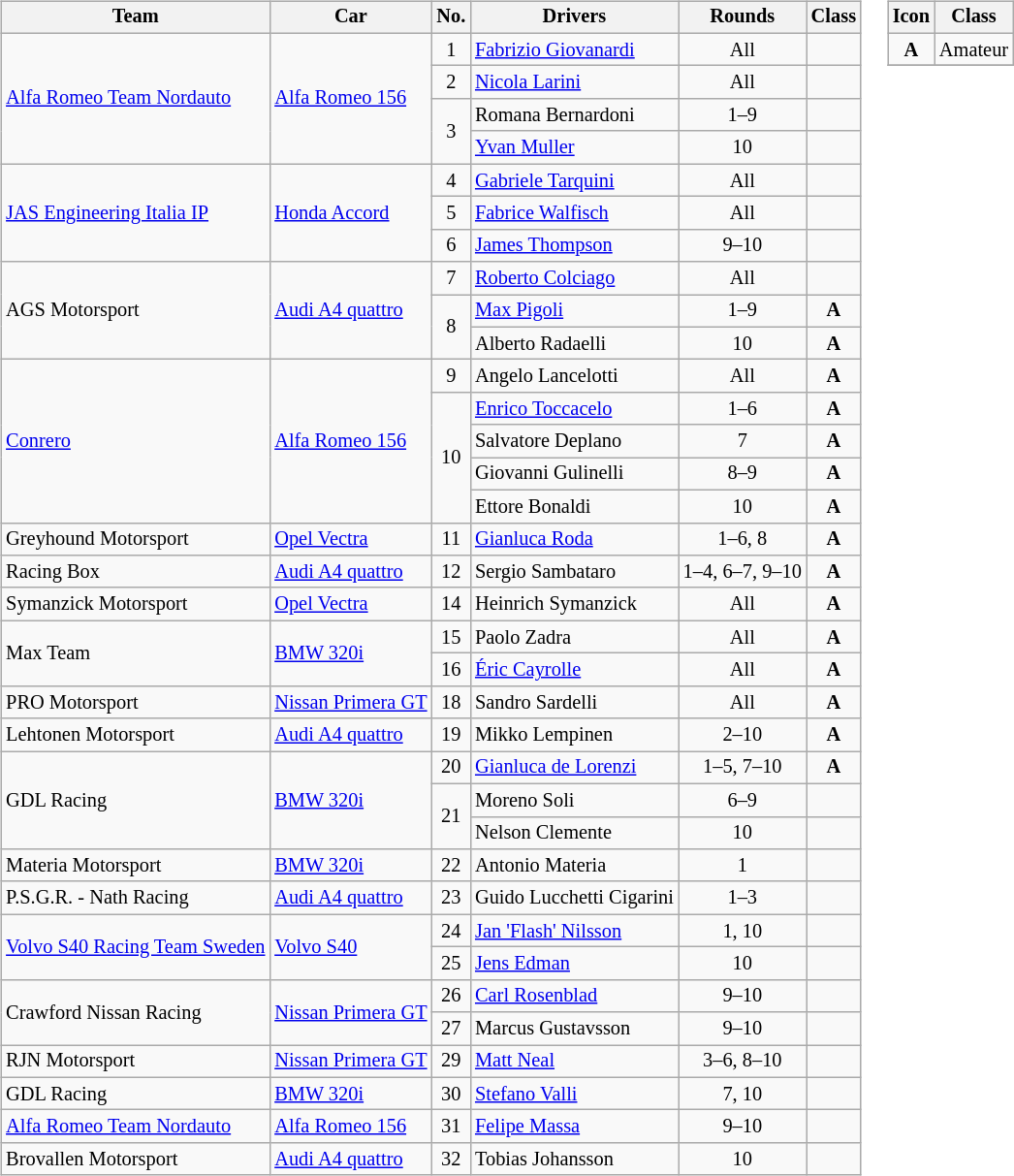<table>
<tr>
<td><br><table class="wikitable sortable" style="font-size: 85%">
<tr>
<th>Team</th>
<th>Car</th>
<th>No.</th>
<th>Drivers</th>
<th>Rounds</th>
<th>Class</th>
</tr>
<tr>
<td rowspan=4> <a href='#'>Alfa Romeo Team Nordauto</a></td>
<td rowspan=4><a href='#'>Alfa Romeo 156</a></td>
<td align="center">1</td>
<td> <a href='#'>Fabrizio Giovanardi</a></td>
<td align="center">All</td>
<td></td>
</tr>
<tr>
<td align="center">2</td>
<td> <a href='#'>Nicola Larini</a></td>
<td align="center">All</td>
<td></td>
</tr>
<tr>
<td rowspan=2 align="center">3</td>
<td> Romana Bernardoni</td>
<td align="center">1–9</td>
<td></td>
</tr>
<tr>
<td> <a href='#'>Yvan Muller</a></td>
<td align="center">10</td>
<td></td>
</tr>
<tr>
<td rowspan=3> <a href='#'>JAS Engineering Italia IP</a></td>
<td rowspan=3><a href='#'>Honda Accord</a></td>
<td align="center">4</td>
<td> <a href='#'>Gabriele Tarquini</a></td>
<td align="center">All</td>
<td></td>
</tr>
<tr>
<td align="center">5</td>
<td> <a href='#'>Fabrice Walfisch</a></td>
<td align="center">All</td>
<td></td>
</tr>
<tr>
<td align="center">6</td>
<td> <a href='#'>James Thompson</a></td>
<td align="center">9–10</td>
<td></td>
</tr>
<tr>
<td rowspan=3> AGS Motorsport</td>
<td rowspan=3><a href='#'>Audi A4 quattro</a></td>
<td align="center">7</td>
<td> <a href='#'>Roberto Colciago</a></td>
<td align="center">All</td>
<td></td>
</tr>
<tr>
<td rowspan=2 align="center">8</td>
<td> <a href='#'>Max Pigoli</a></td>
<td align="center">1–9</td>
<td align="center"><strong><span>A</span></strong></td>
</tr>
<tr>
<td> Alberto Radaelli</td>
<td align="center">10</td>
<td align="center"><strong><span>A</span></strong></td>
</tr>
<tr>
<td rowspan=5> <a href='#'>Conrero</a></td>
<td rowspan=5><a href='#'>Alfa Romeo 156</a></td>
<td align="center">9</td>
<td> Angelo Lancelotti</td>
<td align="center">All</td>
<td align="center"><strong><span>A</span></strong></td>
</tr>
<tr>
<td rowspan=4 align="center">10</td>
<td> <a href='#'>Enrico Toccacelo</a></td>
<td align="center">1–6</td>
<td align="center"><strong><span>A</span></strong></td>
</tr>
<tr>
<td> Salvatore Deplano</td>
<td align="center">7</td>
<td align="center"><strong><span>A</span></strong></td>
</tr>
<tr>
<td> Giovanni Gulinelli</td>
<td align="center">8–9</td>
<td align="center"><strong><span>A</span></strong></td>
</tr>
<tr>
<td> Ettore Bonaldi</td>
<td align="center">10</td>
<td align="center"><strong><span>A</span></strong></td>
</tr>
<tr>
<td> Greyhound Motorsport</td>
<td><a href='#'>Opel Vectra</a></td>
<td align="center">11</td>
<td> <a href='#'>Gianluca Roda</a></td>
<td align="center">1–6, 8</td>
<td align="center"><strong><span>A</span></strong></td>
</tr>
<tr>
<td> Racing Box</td>
<td><a href='#'>Audi A4 quattro</a></td>
<td align="center">12</td>
<td> Sergio Sambataro</td>
<td align="center">1–4, 6–7, 9–10</td>
<td align="center"><strong><span>A</span></strong></td>
</tr>
<tr>
<td> Symanzick Motorsport</td>
<td><a href='#'>Opel Vectra</a></td>
<td align="center">14</td>
<td> Heinrich Symanzick</td>
<td align="center">All</td>
<td align="center"><strong><span>A</span></strong></td>
</tr>
<tr>
<td rowspan=2> Max Team</td>
<td rowspan=2><a href='#'>BMW 320i</a></td>
<td align="center">15</td>
<td> Paolo Zadra</td>
<td align="center">All</td>
<td align="center"><strong><span>A</span></strong></td>
</tr>
<tr>
<td align="center">16</td>
<td> <a href='#'>Éric Cayrolle</a></td>
<td align="center">All</td>
<td align="center"><strong><span>A</span></strong></td>
</tr>
<tr>
<td> PRO Motorsport</td>
<td><a href='#'>Nissan Primera GT</a></td>
<td align="center">18</td>
<td> Sandro Sardelli</td>
<td align="center">All</td>
<td align="center"><strong><span>A</span></strong></td>
</tr>
<tr>
<td> Lehtonen Motorsport</td>
<td><a href='#'>Audi A4 quattro</a></td>
<td align="center">19</td>
<td> Mikko Lempinen</td>
<td align="center">2–10</td>
<td align="center"><strong><span>A</span></strong></td>
</tr>
<tr>
<td rowspan=3> GDL Racing</td>
<td rowspan=3><a href='#'>BMW 320i</a></td>
<td align="center">20</td>
<td> <a href='#'>Gianluca de Lorenzi</a></td>
<td align="center">1–5, 7–10</td>
<td align="center"><strong><span>A</span></strong></td>
</tr>
<tr>
<td rowspan=2 align="center">21</td>
<td> Moreno Soli</td>
<td align="center">6–9</td>
<td></td>
</tr>
<tr>
<td> Nelson Clemente</td>
<td align="center">10</td>
<td></td>
</tr>
<tr>
<td> Materia Motorsport</td>
<td><a href='#'>BMW 320i</a></td>
<td align="center">22</td>
<td> Antonio Materia</td>
<td align="center">1</td>
<td></td>
</tr>
<tr>
<td> P.S.G.R. - Nath Racing</td>
<td><a href='#'>Audi A4 quattro</a></td>
<td align="center">23</td>
<td> Guido Lucchetti Cigarini</td>
<td align="center">1–3</td>
<td></td>
</tr>
<tr>
<td rowspan=2> <a href='#'>Volvo S40 Racing Team Sweden</a></td>
<td rowspan=2><a href='#'>Volvo S40</a></td>
<td align="center">24</td>
<td> <a href='#'>Jan 'Flash' Nilsson</a></td>
<td align="center">1, 10</td>
<td></td>
</tr>
<tr>
<td align="center">25</td>
<td> <a href='#'>Jens Edman</a></td>
<td align="center">10</td>
<td></td>
</tr>
<tr>
<td rowspan=2> Crawford Nissan Racing</td>
<td rowspan=2><a href='#'>Nissan Primera GT</a></td>
<td align="center">26</td>
<td> <a href='#'>Carl Rosenblad</a></td>
<td align="center">9–10</td>
<td></td>
</tr>
<tr>
<td align="center">27</td>
<td> Marcus Gustavsson</td>
<td align="center">9–10</td>
<td></td>
</tr>
<tr>
<td> RJN Motorsport</td>
<td><a href='#'>Nissan Primera GT</a></td>
<td align="center">29</td>
<td> <a href='#'>Matt Neal</a></td>
<td align="center">3–6, 8–10</td>
<td></td>
</tr>
<tr>
<td> GDL Racing</td>
<td><a href='#'>BMW 320i</a></td>
<td align="center">30</td>
<td> <a href='#'>Stefano Valli</a></td>
<td align="center">7, 10</td>
<td></td>
</tr>
<tr>
<td> <a href='#'>Alfa Romeo Team Nordauto</a></td>
<td><a href='#'>Alfa Romeo 156</a></td>
<td align="center">31</td>
<td> <a href='#'>Felipe Massa</a></td>
<td align="center">9–10</td>
<td></td>
</tr>
<tr>
<td> Brovallen Motorsport</td>
<td><a href='#'>Audi A4 quattro</a></td>
<td align="center">32</td>
<td> Tobias Johansson</td>
<td align="center">10</td>
<td></td>
</tr>
</table>
</td>
<td valign="top"><br><table class="wikitable" style="font-size: 85%;">
<tr>
<th>Icon</th>
<th>Class</th>
</tr>
<tr>
<td align="center"><strong><span>A</span></strong></td>
<td>Amateur</td>
</tr>
<tr>
</tr>
</table>
</td>
</tr>
</table>
